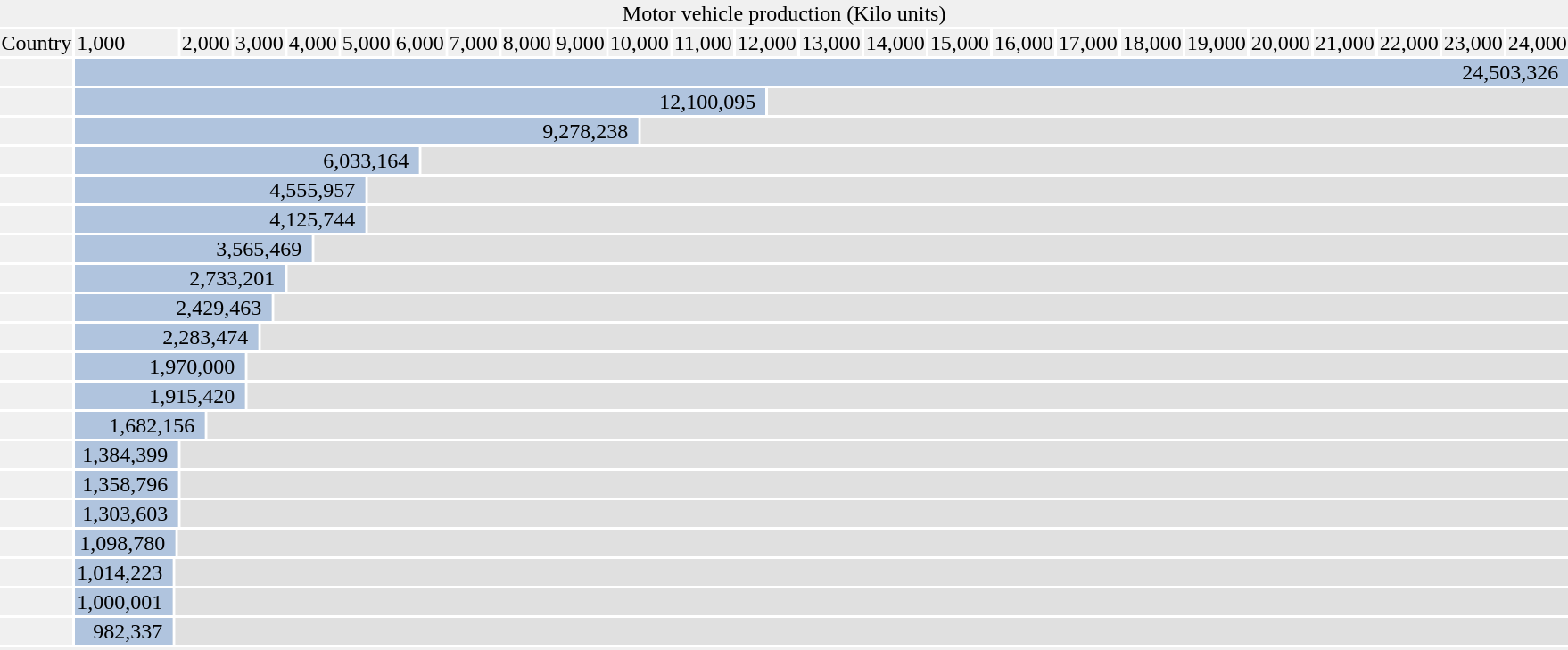<table class="toccolours nowraplinks" style="table-layout:fixed">
<tr>
<td style="padding:0"><div><br><table style="margin:0; table-layout:fixed;">
<tr style="background:#F0F0F0">
<td style="text-align:center;" colspan="141">Motor vehicle production (Kilo units)</td>
</tr>
<tr style="background:#F0F0F0">
<td width="15%" colspan="1">Country</td>
<td width="4.54%" colspan="5">1,000</td>
<td width="4.54%" colspan="5">2,000</td>
<td width="4.54%" colspan="5">3,000</td>
<td width="4.54%" colspan="5">4,000</td>
<td width="4.54%" colspan="5">5,000</td>
<td width="4.54%" colspan="5">6,000</td>
<td width="4.54%" colspan="5">7,000</td>
<td width="4.54%" colspan="5">8,000</td>
<td width="4.54%" colspan="5">9,000</td>
<td width="4.54%" colspan="5">10,000</td>
<td width="4.54%" colspan="5">11,000</td>
<td width="4.54%" colspan="5">12,000</td>
<td width="4.54%" colspan="5">13,000</td>
<td width="4.54%" colspan="5">14,000</td>
<td width="4.54%" colspan="5">15,000</td>
<td width="4.54%" colspan="5">16,000</td>
<td width="4.54%" colspan="5">17,000</td>
<td width="4.54%" colspan="5">18,000</td>
<td width="4.54%" colspan="5">19,000</td>
<td width="4.54%" colspan="5">20,000</td>
<td width="4.54%" colspan="5">21,000</td>
<td width="4.54%" colspan="5">22,000</td>
<td width="4.54%" colspan="5">23,000</td>
<td width="4.54%" colspan="6">24,000</td>
</tr>
<tr style="background-color:#E0E0E0;">
<td colspan=1 style="text-align:left;background-color:#F0F0F0;"></td>
<td colspan="121" style="text-align:right; background-color:#B0C4DE; padding-right:1ex">24,503,326</td>
</tr>
<tr style="background-color:#E0E0E0;">
<td colspan=1 style="text-align:left;background-color:#F0F0F0;"></td>
<td colspan="56" style="text-align:right; background-color:#B0C4DE; padding-right:1ex">12,100,095</td>
<td colspan="61"></td>
</tr>
<tr style="background-color:#E0E0E0;">
<td colspan=1 style="text-align:left;background-color:#F0F0F0;"></td>
<td colspan="48" style="text-align:right; background-color:#B0C4DE; padding-right:1ex">9,278,238</td>
<td colspan="73"></td>
</tr>
<tr style="background-color:#E0E0E0;">
<td colspan=1 style="text-align:left;background-color:#F0F0F0;"></td>
<td colspan="29" style="text-align:right; background-color:#B0C4DE; padding-right:1ex">6,033,164</td>
<td colspan="92"></td>
</tr>
<tr style="background-color:#E0E0E0;">
<td colspan=1 style="text-align:left;background-color:#F0F0F0;"></td>
<td colspan="23" style="text-align:right; background-color:#B0C4DE; padding-right:1ex">4,555,957</td>
<td colspan="98"></td>
</tr>
<tr style="background-color:#E0E0E0;">
<td colspan=1 style="text-align:left;background-color:#F0F0F0;"></td>
<td colspan="23" style="text-align:right; background-color:#B0C4DE; padding-right:1ex">4,125,744</td>
<td colspan="102"></td>
</tr>
<tr style="background-color:#E0E0E0;">
<td colspan=1 style="text-align:left;background-color:#F0F0F0;"></td>
<td colspan="19" style="text-align:right; background-color:#B0C4DE; padding-right:1ex">3,565,469</td>
<td colspan="102"></td>
</tr>
<tr style="background-color:#E0E0E0;">
<td colspan=1 style="text-align:left;background-color:#F0F0F0;"></td>
<td colspan="15" style="text-align:right; background-color:#B0C4DE; padding-right:1ex">2,733,201</td>
<td colspan="106"></td>
</tr>
<tr style="background-color:#E0E0E0;">
<td colspan=1 style="text-align:left;background-color:#F0F0F0;"></td>
<td colspan="13" style="text-align:right; background-color:#B0C4DE; padding-right:1ex">2,429,463</td>
<td colspan="108"></td>
</tr>
<tr style="background-color:#E0E0E0;">
<td colspan=1 style="text-align:left;background-color:#F0F0F0;"></td>
<td colspan="12" style="text-align:right; background-color:#B0C4DE; padding-right:1ex">2,283,474</td>
<td colspan="109"></td>
</tr>
<tr style="background-color:#E0E0E0;">
<td colspan=1 style="text-align:left;background-color:#F0F0F0;"></td>
<td colspan="11" style="text-align:right; background-color:#B0C4DE; padding-right:1ex">1,970,000</td>
<td colspan="110"></td>
</tr>
<tr style="background-color:#E0E0E0;">
<td colspan=1 style="text-align:left;background-color:#F0F0F0;"></td>
<td colspan="11" style="text-align:right; background-color:#B0C4DE; padding-right:1ex">1,915,420</td>
<td colspan="110"></td>
</tr>
<tr style="background-color:#E0E0E0;">
<td colspan=1 style="text-align:left;background-color:#F0F0F0;"></td>
<td colspan="9" style="text-align:right; background-color:#B0C4DE; padding-right:1ex">1,682,156</td>
<td colspan="112"></td>
</tr>
<tr style="background-color:#E0E0E0;">
<td colspan=1 style="text-align:left;background-color:#F0F0F0;"></td>
<td colspan="5" style="text-align:right; background-color:#B0C4DE; padding-right:1ex">1,384,399</td>
<td colspan="113"></td>
</tr>
<tr style="background-color:#E0E0E0;">
<td colspan=1 style="text-align:left;background-color:#F0F0F0;"></td>
<td colspan="5" style="text-align:right; background-color:#B0C4DE; padding-right:1ex">1,358,796</td>
<td colspan="115"></td>
</tr>
<tr style="background-color:#E0E0E0;">
<td colspan=1 style="text-align:left;background-color:#F0F0F0;"></td>
<td colspan="5" style="text-align:right; background-color:#B0C4DE; padding-right:1ex">1,303,603</td>
<td colspan="115"></td>
</tr>
<tr style="background-color:#E0E0E0;">
<td colspan=1 style="text-align:left;background-color:#F0F0F0;"></td>
<td colspan="2" style="text-align:right; background-color:#B0C4DE; padding-right:1ex">1,098,780</td>
<td colspan="115"></td>
</tr>
<tr style="background-color:#E0E0E0;">
<td colspan=1 style="text-align:left;background-color:#F0F0F0;"></td>
<td colspan="1" style="text-align:right; background-color:#B0C4DE; padding-right:1ex">1,014,223</td>
<td colspan="116"></td>
</tr>
<tr style="background-color:#E0E0E0;">
<td colspan=1 style="text-align:left;background-color:#F0F0F0;"></td>
<td colspan="1" style="text-align:right; background-color:#B0C4DE; padding-right:1ex">1,000,001</td>
<td colspan="117"></td>
</tr>
<tr style="background-color:#E0E0E0;">
<td colspan=1 style="text-align:left;background-color:#F0F0F0;"></td>
<td colspan="1" style="text-align:right; background-color:#B0C4DE; padding-right:1ex">982,337</td>
<td colspan="117"></td>
</tr>
<tr style="background:#F0F0F0">
<td colspan="127" style="text-align:center;"></td>
</tr>
</table>
</div></td>
</tr>
</table>
